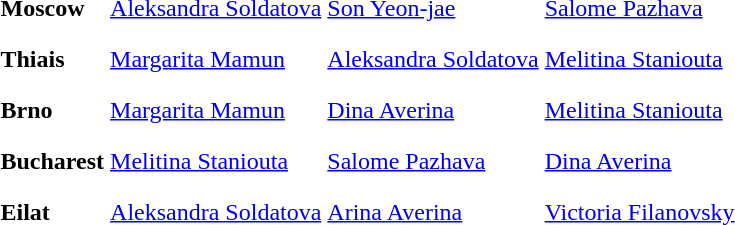<table>
<tr>
<th scope=row style="text-align:left">Moscow</th>
<td style="height:30px;"> <a href='#'>Aleksandra Soldatova</a></td>
<td style="height:30px;"> <a href='#'>Son Yeon-jae</a></td>
<td style="height:30px;"> <a href='#'>Salome Pazhava</a></td>
</tr>
<tr>
<th scope=row style="text-align:left">Thiais</th>
<td style="height:30px;"> <a href='#'>Margarita Mamun</a></td>
<td style="height:30px;"> <a href='#'>Aleksandra Soldatova</a></td>
<td style="height:30px;"> <a href='#'>Melitina Staniouta</a></td>
</tr>
<tr>
<th scope=row style="text-align:left">Brno</th>
<td style="height:30px;"> <a href='#'>Margarita Mamun</a></td>
<td style="height:30px;"> <a href='#'>Dina Averina</a></td>
<td style="height:30px;"> <a href='#'>Melitina Staniouta</a></td>
</tr>
<tr>
<th scope=row style="text-align:left">Bucharest</th>
<td style="height:30px;"> <a href='#'>Melitina Staniouta</a></td>
<td style="height:30px;"> <a href='#'>Salome Pazhava</a></td>
<td style="height:30px;"> <a href='#'>Dina Averina</a></td>
</tr>
<tr>
<th scope=row style="text-align:left">Eilat</th>
<td style="height:30px;"> <a href='#'>Aleksandra Soldatova</a></td>
<td style="height:30px;"> <a href='#'>Arina Averina</a></td>
<td style="height:30px;"> <a href='#'>Victoria Filanovsky</a></td>
</tr>
<tr>
</tr>
</table>
